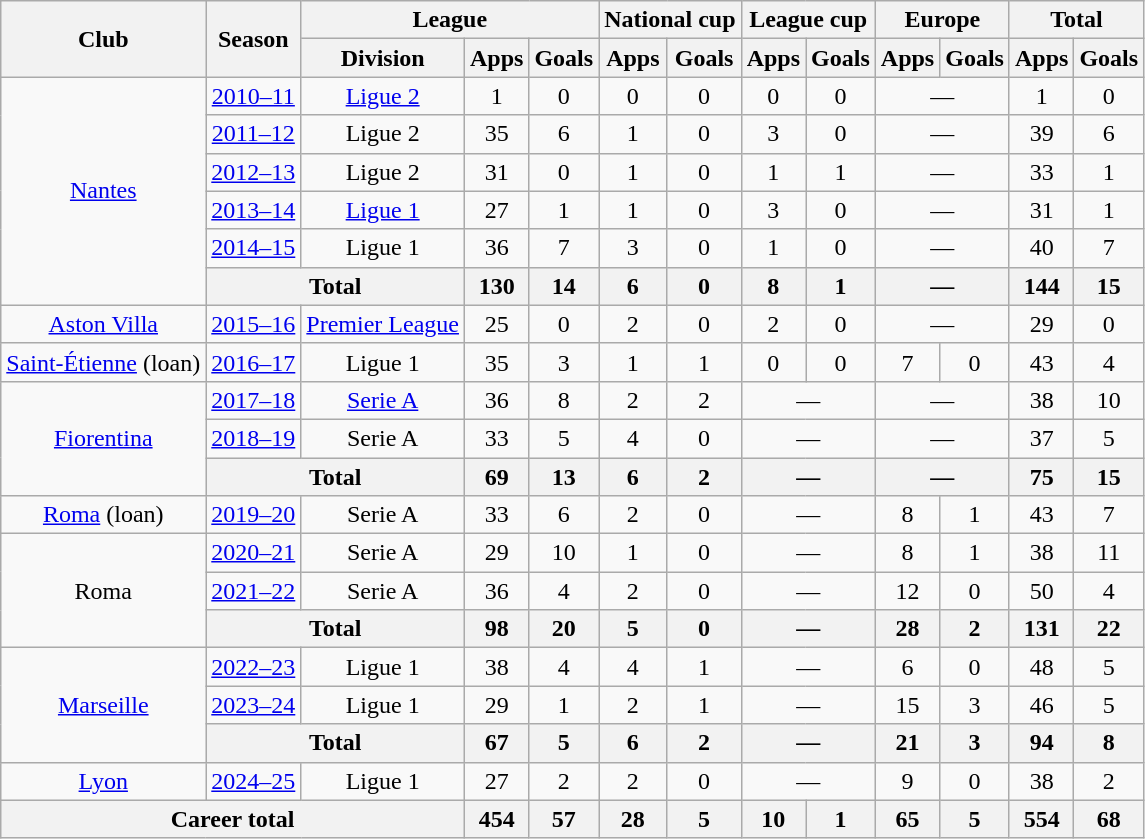<table class="wikitable" style="text-align: center;">
<tr>
<th rowspan="2">Club</th>
<th rowspan="2">Season</th>
<th colspan="3">League</th>
<th colspan="2">National cup</th>
<th colspan="2">League cup</th>
<th colspan="2">Europe</th>
<th colspan="2">Total</th>
</tr>
<tr>
<th>Division</th>
<th>Apps</th>
<th>Goals</th>
<th>Apps</th>
<th>Goals</th>
<th>Apps</th>
<th>Goals</th>
<th>Apps</th>
<th>Goals</th>
<th>Apps</th>
<th>Goals</th>
</tr>
<tr>
<td rowspan="6"><a href='#'>Nantes</a></td>
<td><a href='#'>2010–11</a></td>
<td><a href='#'>Ligue 2</a></td>
<td>1</td>
<td>0</td>
<td>0</td>
<td>0</td>
<td>0</td>
<td>0</td>
<td colspan="2">—</td>
<td>1</td>
<td>0</td>
</tr>
<tr>
<td><a href='#'>2011–12</a></td>
<td>Ligue 2</td>
<td>35</td>
<td>6</td>
<td>1</td>
<td>0</td>
<td>3</td>
<td>0</td>
<td colspan="2">—</td>
<td>39</td>
<td>6</td>
</tr>
<tr>
<td><a href='#'>2012–13</a></td>
<td>Ligue 2</td>
<td>31</td>
<td>0</td>
<td>1</td>
<td>0</td>
<td>1</td>
<td>1</td>
<td colspan="2">—</td>
<td>33</td>
<td>1</td>
</tr>
<tr>
<td><a href='#'>2013–14</a></td>
<td><a href='#'>Ligue 1</a></td>
<td>27</td>
<td>1</td>
<td>1</td>
<td>0</td>
<td>3</td>
<td>0</td>
<td colspan="2">—</td>
<td>31</td>
<td>1</td>
</tr>
<tr>
<td><a href='#'>2014–15</a></td>
<td>Ligue 1</td>
<td>36</td>
<td>7</td>
<td>3</td>
<td>0</td>
<td>1</td>
<td>0</td>
<td colspan="2">—</td>
<td>40</td>
<td>7</td>
</tr>
<tr>
<th colspan="2">Total</th>
<th>130</th>
<th>14</th>
<th>6</th>
<th>0</th>
<th>8</th>
<th>1</th>
<th colspan="2">—</th>
<th>144</th>
<th>15</th>
</tr>
<tr>
<td><a href='#'>Aston Villa</a></td>
<td><a href='#'>2015–16</a></td>
<td><a href='#'>Premier League</a></td>
<td>25</td>
<td>0</td>
<td>2</td>
<td>0</td>
<td>2</td>
<td>0</td>
<td colspan="2">—</td>
<td>29</td>
<td>0</td>
</tr>
<tr>
<td><a href='#'>Saint-Étienne</a> (loan)</td>
<td><a href='#'>2016–17</a></td>
<td>Ligue 1</td>
<td>35</td>
<td>3</td>
<td>1</td>
<td>1</td>
<td>0</td>
<td>0</td>
<td>7</td>
<td>0</td>
<td>43</td>
<td>4</td>
</tr>
<tr>
<td rowspan="3"><a href='#'>Fiorentina</a></td>
<td><a href='#'>2017–18</a></td>
<td><a href='#'>Serie A</a></td>
<td>36</td>
<td>8</td>
<td>2</td>
<td>2</td>
<td colspan="2">—</td>
<td colspan="2">—</td>
<td>38</td>
<td>10</td>
</tr>
<tr>
<td><a href='#'>2018–19</a></td>
<td>Serie A</td>
<td>33</td>
<td>5</td>
<td>4</td>
<td>0</td>
<td colspan="2">—</td>
<td colspan="2">—</td>
<td>37</td>
<td>5</td>
</tr>
<tr>
<th colspan="2">Total</th>
<th>69</th>
<th>13</th>
<th>6</th>
<th>2</th>
<th colspan="2">—</th>
<th colspan="2">—</th>
<th>75</th>
<th>15</th>
</tr>
<tr>
<td><a href='#'>Roma</a> (loan)</td>
<td><a href='#'>2019–20</a></td>
<td>Serie A</td>
<td>33</td>
<td>6</td>
<td>2</td>
<td>0</td>
<td colspan="2">—</td>
<td>8</td>
<td>1</td>
<td>43</td>
<td>7</td>
</tr>
<tr>
<td rowspan="3">Roma</td>
<td><a href='#'>2020–21</a></td>
<td>Serie A</td>
<td>29</td>
<td>10</td>
<td>1</td>
<td>0</td>
<td colspan="2">—</td>
<td>8</td>
<td>1</td>
<td>38</td>
<td>11</td>
</tr>
<tr>
<td><a href='#'>2021–22</a></td>
<td>Serie A</td>
<td>36</td>
<td>4</td>
<td>2</td>
<td>0</td>
<td colspan="2">—</td>
<td>12</td>
<td>0</td>
<td>50</td>
<td>4</td>
</tr>
<tr>
<th colspan="2">Total</th>
<th>98</th>
<th>20</th>
<th>5</th>
<th>0</th>
<th colspan="2">—</th>
<th>28</th>
<th>2</th>
<th>131</th>
<th>22</th>
</tr>
<tr>
<td rowspan="3"><a href='#'>Marseille</a></td>
<td><a href='#'>2022–23</a></td>
<td>Ligue 1</td>
<td>38</td>
<td>4</td>
<td>4</td>
<td>1</td>
<td colspan="2">—</td>
<td>6</td>
<td>0</td>
<td>48</td>
<td>5</td>
</tr>
<tr>
<td><a href='#'>2023–24</a></td>
<td>Ligue 1</td>
<td>29</td>
<td>1</td>
<td>2</td>
<td>1</td>
<td colspan="2">—</td>
<td>15</td>
<td>3</td>
<td>46</td>
<td>5</td>
</tr>
<tr>
<th colspan="2">Total</th>
<th>67</th>
<th>5</th>
<th>6</th>
<th>2</th>
<th colspan="2">—</th>
<th>21</th>
<th>3</th>
<th>94</th>
<th>8</th>
</tr>
<tr>
<td><a href='#'>Lyon</a></td>
<td><a href='#'>2024–25</a></td>
<td>Ligue 1</td>
<td>27</td>
<td>2</td>
<td>2</td>
<td>0</td>
<td colspan="2">—</td>
<td>9</td>
<td>0</td>
<td>38</td>
<td>2</td>
</tr>
<tr>
<th colspan="3">Career total</th>
<th>454</th>
<th>57</th>
<th>28</th>
<th>5</th>
<th>10</th>
<th>1</th>
<th>65</th>
<th>5</th>
<th>554</th>
<th>68</th>
</tr>
</table>
